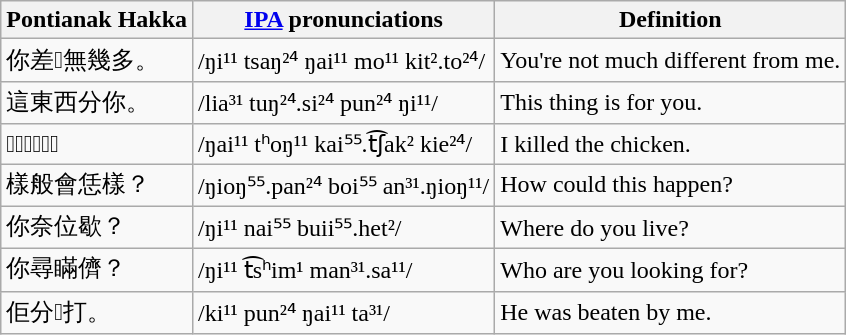<table class="wikitable">
<tr>
<th>Pontianak Hakka</th>
<th><a href='#'>IPA</a> pronunciations</th>
<th>Definition</th>
</tr>
<tr>
<td>你差𠊎無幾多。</td>
<td>/ŋi¹¹ tsaŋ²⁴ ŋai¹¹ mo¹¹ kit².to²⁴/</td>
<td>You're not much different from me.</td>
</tr>
<tr>
<td>這東西分你。</td>
<td>/lia³¹ tuŋ²⁴.si²⁴ pun²⁴ ŋi¹¹/</td>
<td>This thing is for you.</td>
</tr>
<tr>
<td>𠊎劏該隻雞。</td>
<td>/ŋai¹¹ tʰoŋ¹¹ kai⁵⁵.t͡ʃak² kie²⁴/</td>
<td>I killed the chicken.</td>
</tr>
<tr>
<td>樣般會恁樣？</td>
<td>/ŋioŋ⁵⁵.pan²⁴ boi⁵⁵ an³¹.ŋioŋ¹¹/</td>
<td>How could this happen?</td>
</tr>
<tr>
<td>你奈位歇？</td>
<td>/ŋi¹¹ nai⁵⁵ buii⁵⁵.het²/</td>
<td>Where do you live?</td>
</tr>
<tr>
<td>你尋瞞儕？</td>
<td>/ŋi¹¹ t͡sʰim¹ man³¹.sa¹¹/</td>
<td>Who are you looking for?</td>
</tr>
<tr>
<td>佢分𠊎打。</td>
<td>/ki¹¹ pun²⁴ ŋai¹¹ ta³¹/</td>
<td>He was beaten by me.</td>
</tr>
</table>
